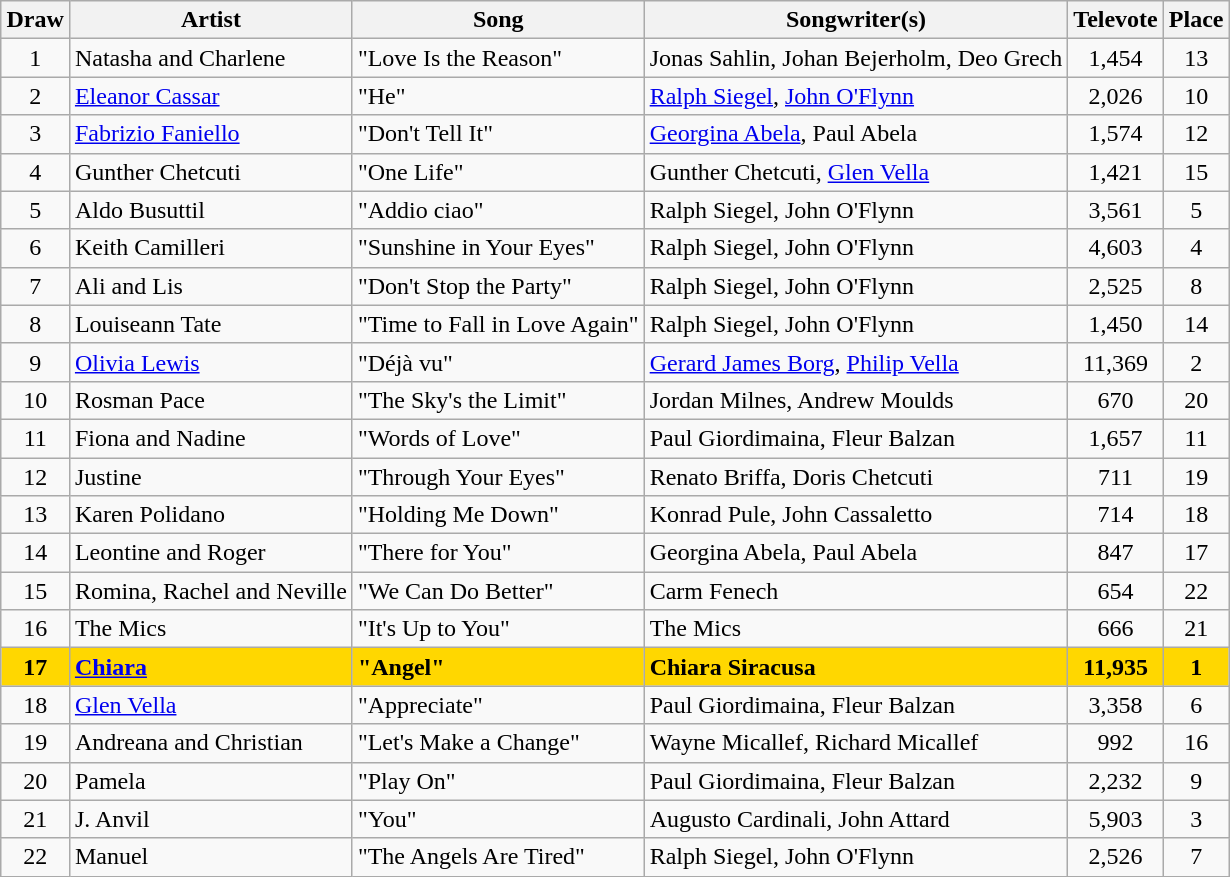<table class="sortable wikitable" style="margin: 1em auto 1em auto; text-align:center">
<tr>
<th>Draw</th>
<th>Artist</th>
<th>Song</th>
<th class="unsortable">Songwriter(s)</th>
<th>Televote</th>
<th>Place</th>
</tr>
<tr>
<td>1</td>
<td align="left">Natasha and Charlene</td>
<td align="left">"Love Is the Reason"</td>
<td align="left">Jonas Sahlin, Johan Bejerholm, Deo Grech</td>
<td>1,454</td>
<td>13</td>
</tr>
<tr>
<td>2</td>
<td align="left"><a href='#'>Eleanor Cassar</a></td>
<td align="left">"He"</td>
<td align="left"><a href='#'>Ralph Siegel</a>, <a href='#'>John O'Flynn</a></td>
<td>2,026</td>
<td>10</td>
</tr>
<tr>
<td>3</td>
<td align="left"><a href='#'>Fabrizio Faniello</a></td>
<td align="left">"Don't Tell It"</td>
<td align="left"><a href='#'>Georgina Abela</a>, Paul Abela</td>
<td>1,574</td>
<td>12</td>
</tr>
<tr>
<td>4</td>
<td align="left">Gunther Chetcuti</td>
<td align="left">"One Life"</td>
<td align="left">Gunther Chetcuti, <a href='#'>Glen Vella</a></td>
<td>1,421</td>
<td>15</td>
</tr>
<tr>
<td>5</td>
<td align="left">Aldo Busuttil</td>
<td align="left">"Addio ciao"</td>
<td align="left">Ralph Siegel, John O'Flynn</td>
<td>3,561</td>
<td>5</td>
</tr>
<tr>
<td>6</td>
<td align="left">Keith Camilleri</td>
<td align="left">"Sunshine in Your Eyes"</td>
<td align="left">Ralph Siegel, John O'Flynn</td>
<td>4,603</td>
<td>4</td>
</tr>
<tr>
<td>7</td>
<td align="left">Ali and Lis</td>
<td align="left">"Don't Stop the Party"</td>
<td align="left">Ralph Siegel, John O'Flynn</td>
<td>2,525</td>
<td>8</td>
</tr>
<tr>
<td>8</td>
<td align="left">Louiseann Tate</td>
<td align="left">"Time to Fall in Love Again"</td>
<td align="left">Ralph Siegel, John O'Flynn</td>
<td>1,450</td>
<td>14</td>
</tr>
<tr>
<td>9</td>
<td align="left"><a href='#'>Olivia Lewis</a></td>
<td align="left">"Déjà vu"</td>
<td align="left"><a href='#'>Gerard James Borg</a>, <a href='#'>Philip Vella</a></td>
<td>11,369</td>
<td>2</td>
</tr>
<tr>
<td>10</td>
<td align="left">Rosman Pace</td>
<td align="left">"The Sky's the Limit"</td>
<td align="left">Jordan Milnes, Andrew Moulds</td>
<td>670</td>
<td>20</td>
</tr>
<tr>
<td>11</td>
<td align="left">Fiona and Nadine</td>
<td align="left">"Words of Love"</td>
<td align="left">Paul Giordimaina, Fleur Balzan</td>
<td>1,657</td>
<td>11</td>
</tr>
<tr>
<td>12</td>
<td align="left">Justine</td>
<td align="left">"Through Your Eyes"</td>
<td align="left">Renato Briffa, Doris Chetcuti</td>
<td>711</td>
<td>19</td>
</tr>
<tr>
<td>13</td>
<td align="left">Karen Polidano</td>
<td align="left">"Holding Me Down"</td>
<td align="left">Konrad Pule, John Cassaletto</td>
<td>714</td>
<td>18</td>
</tr>
<tr>
<td>14</td>
<td align="left">Leontine and Roger</td>
<td align="left">"There for You"</td>
<td align="left">Georgina Abela, Paul Abela</td>
<td>847</td>
<td>17</td>
</tr>
<tr>
<td>15</td>
<td align="left">Romina, Rachel and Neville</td>
<td align="left">"We Can Do Better"</td>
<td align="left">Carm Fenech</td>
<td>654</td>
<td>22</td>
</tr>
<tr>
<td>16</td>
<td align="left">The Mics</td>
<td align="left">"It's Up to You"</td>
<td align="left">The Mics</td>
<td>666</td>
<td>21</td>
</tr>
<tr style="font-weight:bold;background:gold;">
<td>17</td>
<td align="left"><a href='#'>Chiara</a></td>
<td align="left">"Angel"</td>
<td align="left">Chiara Siracusa</td>
<td>11,935</td>
<td>1</td>
</tr>
<tr>
<td>18</td>
<td align="left"><a href='#'>Glen Vella</a></td>
<td align="left">"Appreciate"</td>
<td align="left">Paul Giordimaina, Fleur Balzan</td>
<td>3,358</td>
<td>6</td>
</tr>
<tr>
<td>19</td>
<td align="left">Andreana and Christian</td>
<td align="left">"Let's Make a Change"</td>
<td align="left">Wayne Micallef, Richard Micallef</td>
<td>992</td>
<td>16</td>
</tr>
<tr>
<td>20</td>
<td align="left">Pamela</td>
<td align="left">"Play On"</td>
<td align="left">Paul Giordimaina, Fleur Balzan</td>
<td>2,232</td>
<td>9</td>
</tr>
<tr>
<td>21</td>
<td align="left">J. Anvil</td>
<td align="left">"You"</td>
<td align="left">Augusto Cardinali, John Attard</td>
<td>5,903</td>
<td>3</td>
</tr>
<tr>
<td>22</td>
<td align="left">Manuel</td>
<td align="left">"The Angels Are Tired"</td>
<td align="left">Ralph Siegel, John O'Flynn</td>
<td>2,526</td>
<td>7</td>
</tr>
</table>
